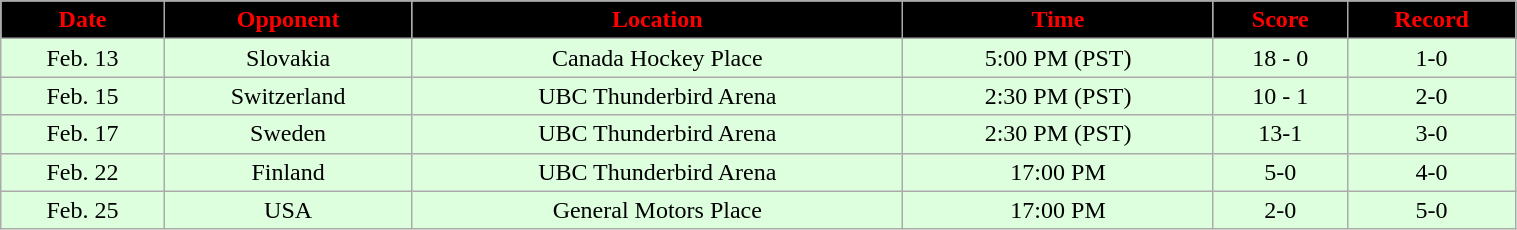<table class="wikitable" style="width:80%;">
<tr style="text-align:center; background:black; color:red;">
<td><strong>Date</strong></td>
<td><strong>Opponent</strong></td>
<td><strong>Location</strong></td>
<td><strong>Time</strong></td>
<td><strong>Score</strong></td>
<td><strong>Record</strong></td>
</tr>
<tr style="text-align:center; background:#dfd;">
<td>Feb. 13</td>
<td>Slovakia</td>
<td>Canada Hockey Place</td>
<td>5:00 PM (PST)</td>
<td>18 - 0</td>
<td>1-0</td>
</tr>
<tr style="text-align:center; background:#dfd;">
<td>Feb. 15</td>
<td>Switzerland</td>
<td>UBC Thunderbird Arena</td>
<td>2:30 PM (PST)</td>
<td>10 - 1</td>
<td>2-0</td>
</tr>
<tr style="text-align:center; background:#dfd;">
<td>Feb. 17</td>
<td>Sweden</td>
<td>UBC Thunderbird Arena</td>
<td>2:30 PM (PST)</td>
<td>13-1</td>
<td>3-0</td>
</tr>
<tr style="text-align:center; background:#dfd;">
<td>Feb. 22</td>
<td>Finland</td>
<td>UBC Thunderbird Arena</td>
<td>17:00 PM</td>
<td>5-0</td>
<td>4-0</td>
</tr>
<tr style="text-align:center; background:#dfd;">
<td>Feb. 25</td>
<td>USA</td>
<td>General Motors Place</td>
<td>17:00 PM</td>
<td>2-0</td>
<td>5-0</td>
</tr>
</table>
